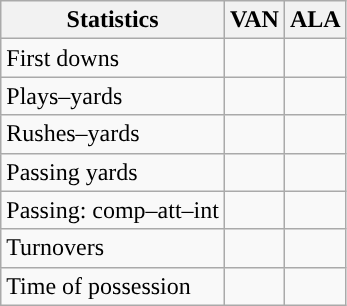<table class="wikitable" style="float:left">
<tr>
<th>Statistics</th>
<th>VAN</th>
<th>ALA</th>
</tr>
<tr>
<td>First downs</td>
<td></td>
<td></td>
</tr>
<tr>
<td>Plays–yards</td>
<td></td>
<td></td>
</tr>
<tr>
<td>Rushes–yards</td>
<td></td>
<td></td>
</tr>
<tr>
<td>Passing yards</td>
<td></td>
<td></td>
</tr>
<tr>
<td>Passing: comp–att–int</td>
<td></td>
<td></td>
</tr>
<tr>
<td>Turnovers</td>
<td></td>
<td></td>
</tr>
<tr>
<td>Time of possession</td>
<td></td>
<td></td>
</tr>
</table>
